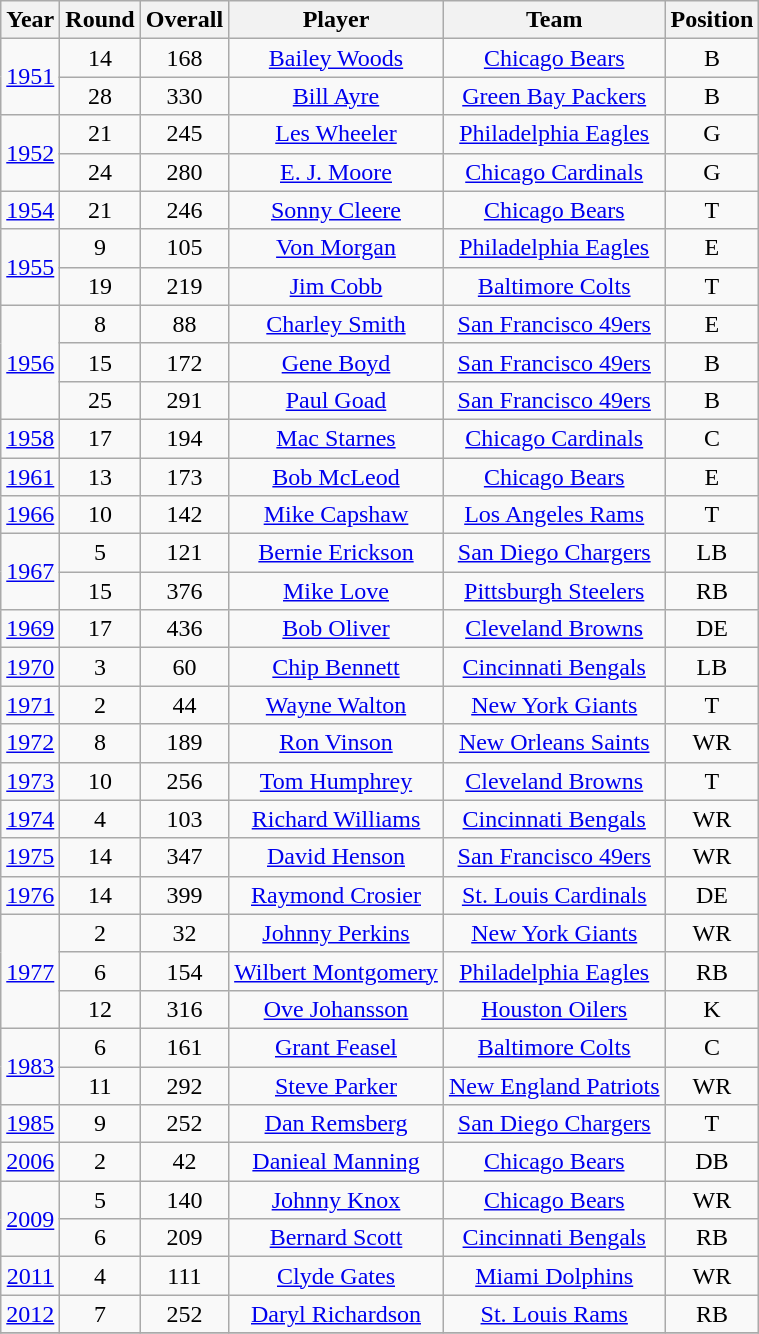<table class="wikitable sortable" style="text-align: center;">
<tr>
<th>Year</th>
<th>Round</th>
<th>Overall</th>
<th>Player</th>
<th>Team</th>
<th>Position</th>
</tr>
<tr>
<td rowspan="2"><a href='#'>1951</a></td>
<td>14</td>
<td>168</td>
<td><a href='#'>Bailey Woods</a></td>
<td><a href='#'>Chicago Bears</a></td>
<td>B</td>
</tr>
<tr>
<td>28</td>
<td>330</td>
<td><a href='#'>Bill Ayre</a></td>
<td><a href='#'>Green Bay Packers</a></td>
<td>B</td>
</tr>
<tr>
<td rowspan="2"><a href='#'>1952</a></td>
<td>21</td>
<td>245</td>
<td><a href='#'>Les Wheeler</a></td>
<td><a href='#'>Philadelphia Eagles</a></td>
<td>G</td>
</tr>
<tr>
<td>24</td>
<td>280</td>
<td><a href='#'>E. J. Moore</a></td>
<td><a href='#'>Chicago Cardinals</a></td>
<td>G</td>
</tr>
<tr>
<td><a href='#'>1954</a></td>
<td>21</td>
<td>246</td>
<td><a href='#'>Sonny Cleere</a></td>
<td><a href='#'>Chicago Bears</a></td>
<td>T</td>
</tr>
<tr>
<td rowspan="2"><a href='#'>1955</a></td>
<td>9</td>
<td>105</td>
<td><a href='#'>Von Morgan</a></td>
<td><a href='#'>Philadelphia Eagles</a></td>
<td>E</td>
</tr>
<tr>
<td>19</td>
<td>219</td>
<td><a href='#'>Jim Cobb</a></td>
<td><a href='#'>Baltimore Colts</a></td>
<td>T</td>
</tr>
<tr>
<td rowspan="3"><a href='#'>1956</a></td>
<td>8</td>
<td>88</td>
<td><a href='#'>Charley Smith</a></td>
<td><a href='#'>San Francisco 49ers</a></td>
<td>E</td>
</tr>
<tr>
<td>15</td>
<td>172</td>
<td><a href='#'>Gene Boyd</a></td>
<td><a href='#'>San Francisco 49ers</a></td>
<td>B</td>
</tr>
<tr>
<td>25</td>
<td>291</td>
<td><a href='#'>Paul Goad</a></td>
<td><a href='#'>San Francisco 49ers</a></td>
<td>B</td>
</tr>
<tr>
<td><a href='#'>1958</a></td>
<td>17</td>
<td>194</td>
<td><a href='#'>Mac Starnes</a></td>
<td><a href='#'>Chicago Cardinals</a></td>
<td>C</td>
</tr>
<tr>
<td><a href='#'>1961</a></td>
<td>13</td>
<td>173</td>
<td><a href='#'>Bob McLeod</a></td>
<td><a href='#'>Chicago Bears</a></td>
<td>E</td>
</tr>
<tr>
<td><a href='#'>1966</a></td>
<td>10</td>
<td>142</td>
<td><a href='#'>Mike Capshaw</a></td>
<td><a href='#'>Los Angeles Rams</a></td>
<td>T</td>
</tr>
<tr>
<td rowspan="2"><a href='#'>1967</a></td>
<td>5</td>
<td>121</td>
<td><a href='#'>Bernie Erickson</a></td>
<td><a href='#'>San Diego Chargers</a></td>
<td>LB</td>
</tr>
<tr>
<td>15</td>
<td>376</td>
<td><a href='#'>Mike Love</a></td>
<td><a href='#'>Pittsburgh Steelers</a></td>
<td>RB</td>
</tr>
<tr>
<td><a href='#'>1969</a></td>
<td>17</td>
<td>436</td>
<td><a href='#'>Bob Oliver</a></td>
<td><a href='#'>Cleveland Browns</a></td>
<td>DE</td>
</tr>
<tr>
<td><a href='#'>1970</a></td>
<td>3</td>
<td>60</td>
<td><a href='#'>Chip Bennett</a></td>
<td><a href='#'>Cincinnati Bengals</a></td>
<td>LB</td>
</tr>
<tr>
<td><a href='#'>1971</a></td>
<td>2</td>
<td>44</td>
<td><a href='#'>Wayne Walton</a></td>
<td><a href='#'>New York Giants</a></td>
<td>T</td>
</tr>
<tr>
<td><a href='#'>1972</a></td>
<td>8</td>
<td>189</td>
<td><a href='#'>Ron Vinson</a></td>
<td><a href='#'>New Orleans Saints</a></td>
<td>WR</td>
</tr>
<tr>
<td><a href='#'>1973</a></td>
<td>10</td>
<td>256</td>
<td><a href='#'>Tom Humphrey</a></td>
<td><a href='#'>Cleveland Browns</a></td>
<td>T</td>
</tr>
<tr>
<td><a href='#'>1974</a></td>
<td>4</td>
<td>103</td>
<td><a href='#'>Richard Williams</a></td>
<td><a href='#'>Cincinnati Bengals</a></td>
<td>WR</td>
</tr>
<tr>
<td><a href='#'>1975</a></td>
<td>14</td>
<td>347</td>
<td><a href='#'>David Henson</a></td>
<td><a href='#'>San Francisco 49ers</a></td>
<td>WR</td>
</tr>
<tr>
<td><a href='#'>1976</a></td>
<td>14</td>
<td>399</td>
<td><a href='#'>Raymond Crosier</a></td>
<td><a href='#'>St. Louis Cardinals</a></td>
<td>DE</td>
</tr>
<tr>
<td rowspan="3"><a href='#'>1977</a></td>
<td>2</td>
<td>32</td>
<td><a href='#'>Johnny Perkins</a></td>
<td><a href='#'>New York Giants</a></td>
<td>WR</td>
</tr>
<tr>
<td>6</td>
<td>154</td>
<td><a href='#'>Wilbert Montgomery</a></td>
<td><a href='#'>Philadelphia Eagles</a></td>
<td>RB</td>
</tr>
<tr>
<td>12</td>
<td>316</td>
<td><a href='#'>Ove Johansson</a></td>
<td><a href='#'>Houston Oilers</a></td>
<td>K</td>
</tr>
<tr>
<td rowspan="2"><a href='#'>1983</a></td>
<td>6</td>
<td>161</td>
<td><a href='#'>Grant Feasel</a></td>
<td><a href='#'>Baltimore Colts</a></td>
<td>C</td>
</tr>
<tr>
<td>11</td>
<td>292</td>
<td><a href='#'>Steve Parker</a></td>
<td><a href='#'>New England Patriots</a></td>
<td>WR</td>
</tr>
<tr>
<td><a href='#'>1985</a></td>
<td>9</td>
<td>252</td>
<td><a href='#'>Dan Remsberg</a></td>
<td><a href='#'>San Diego Chargers</a></td>
<td>T</td>
</tr>
<tr>
<td><a href='#'>2006</a></td>
<td>2</td>
<td>42</td>
<td><a href='#'>Danieal Manning</a></td>
<td><a href='#'>Chicago Bears</a></td>
<td>DB</td>
</tr>
<tr>
<td rowspan="2"><a href='#'>2009</a></td>
<td>5</td>
<td>140</td>
<td><a href='#'>Johnny Knox</a></td>
<td><a href='#'>Chicago Bears</a></td>
<td>WR</td>
</tr>
<tr>
<td>6</td>
<td>209</td>
<td><a href='#'>Bernard Scott</a></td>
<td><a href='#'>Cincinnati Bengals</a></td>
<td>RB</td>
</tr>
<tr>
<td><a href='#'>2011</a></td>
<td>4</td>
<td>111</td>
<td><a href='#'>Clyde Gates</a></td>
<td><a href='#'>Miami Dolphins</a></td>
<td>WR</td>
</tr>
<tr>
<td><a href='#'>2012</a></td>
<td>7</td>
<td>252</td>
<td><a href='#'>Daryl Richardson</a></td>
<td><a href='#'>St. Louis Rams</a></td>
<td>RB</td>
</tr>
<tr>
</tr>
</table>
